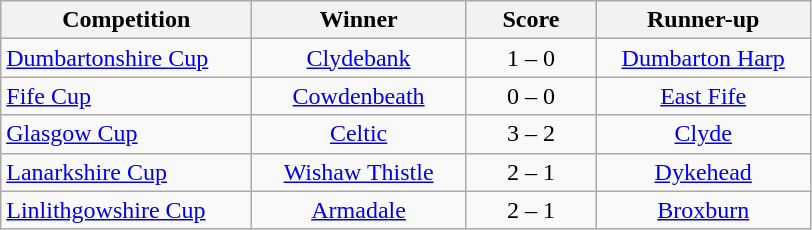<table class="wikitable" style="text-align: center;">
<tr>
<th width=160>Competition</th>
<th width=135>Winner</th>
<th width=80>Score</th>
<th width=135>Runner-up</th>
</tr>
<tr>
<td align=left><a href='#'>Dumbartonshire Cup</a></td>
<td><a href='#'>Clydebank</a></td>
<td>1 – 0</td>
<td><a href='#'>Dumbarton Harp</a></td>
</tr>
<tr>
<td align=left><a href='#'>Fife Cup</a></td>
<td><a href='#'>Cowdenbeath</a></td>
<td>0 – 0</td>
<td><a href='#'>East Fife</a></td>
</tr>
<tr>
<td align=left><a href='#'>Glasgow Cup</a></td>
<td><a href='#'>Celtic</a></td>
<td>3 – 2</td>
<td><a href='#'>Clyde</a></td>
</tr>
<tr>
<td align=left><a href='#'>Lanarkshire Cup</a></td>
<td><a href='#'>Wishaw Thistle</a></td>
<td>2 – 1</td>
<td><a href='#'>Dykehead</a></td>
</tr>
<tr>
<td align=left><a href='#'>Linlithgowshire Cup</a></td>
<td><a href='#'>Armadale</a></td>
<td>2 – 1</td>
<td><a href='#'>Broxburn</a></td>
</tr>
</table>
